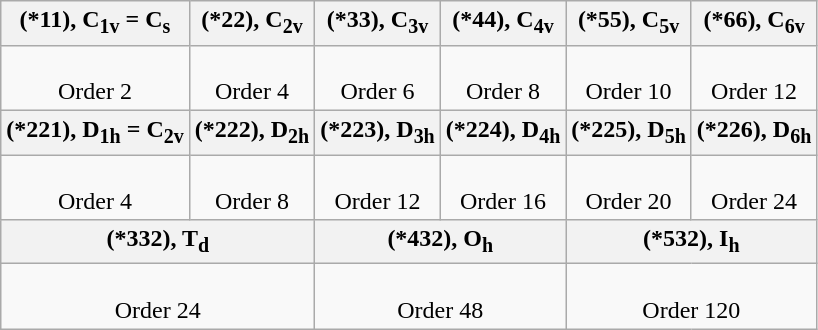<table class="wikitable floatright" style="text-align:center;">
<tr>
<th>(*11), C<sub>1v</sub> = C<sub>s</sub></th>
<th>(*22), C<sub>2v</sub></th>
<th>(*33), C<sub>3v</sub></th>
<th>(*44), C<sub>4v</sub></th>
<th>(*55), C<sub>5v</sub></th>
<th>(*66), C<sub>6v</sub></th>
</tr>
<tr>
<td><br>Order 2</td>
<td><br>Order 4</td>
<td><br>Order 6</td>
<td><br>Order 8</td>
<td><br>Order 10</td>
<td><br>Order 12</td>
</tr>
<tr>
<th>(*221), D<sub>1h</sub> = C<sub>2v</sub></th>
<th>(*222), D<sub>2h</sub></th>
<th>(*223), D<sub>3h</sub></th>
<th>(*224), D<sub>4h</sub></th>
<th>(*225), D<sub>5h</sub></th>
<th>(*226), D<sub>6h</sub></th>
</tr>
<tr>
<td><br>Order 4</td>
<td><br>Order 8</td>
<td><br>Order 12</td>
<td><br>Order 16</td>
<td><br>Order 20</td>
<td><br>Order 24</td>
</tr>
<tr>
<th colspan=2>(*332), T<sub>d</sub></th>
<th colspan=2>(*432), O<sub>h</sub></th>
<th colspan=2>(*532), I<sub>h</sub></th>
</tr>
<tr>
<td colspan=2><br>Order 24</td>
<td colspan=2><br>Order 48</td>
<td colspan=2><br>Order 120</td>
</tr>
</table>
